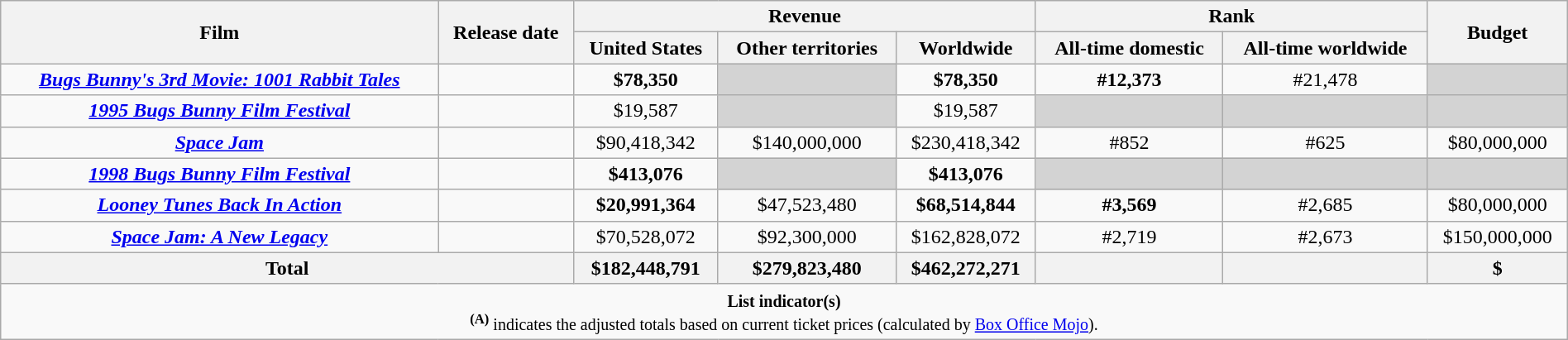<table class="wikitable" style="text-align:center;width:100%">
<tr>
<th rowspan="2">Film</th>
<th rowspan="2">Release date</th>
<th colspan="3">Revenue</th>
<th colspan="2">Rank</th>
<th rowspan="2">Budget</th>
</tr>
<tr>
<th>United States</th>
<th>Other territories</th>
<th>Worldwide</th>
<th>All-time domestic</th>
<th>All-time worldwide</th>
</tr>
<tr>
<td><strong><em><a href='#'>Bugs Bunny's 3rd Movie: 1001 Rabbit Tales</a></em></strong></td>
<td><strong></strong></td>
<td><strong>$78,350</strong></td>
<td style="background:#d3d3d3;"></td>
<td><strong>$78,350</strong></td>
<td><strong>#12,373</strong></td>
<td>#21,478</td>
<td style="background:#d3d3d3;"></td>
</tr>
<tr>
<td><strong><em><a href='#'>1995 Bugs Bunny Film Festival</a></em></strong></td>
<td><strong></strong></td>
<td>$19,587</td>
<td style="background:#d3d3d3;"></td>
<td>$19,587</td>
<td style="background:#d3d3d3;"></td>
<td style="background:#d3d3d3;"></td>
<td style="background:#d3d3d3;"></td>
</tr>
<tr>
<td><strong><em><a href='#'>Space Jam</a></em></strong></td>
<td><strong></strong></td>
<td>$90,418,342</td>
<td>$140,000,000</td>
<td>$230,418,342</td>
<td>#852</td>
<td>#625</td>
<td>$80,000,000</td>
</tr>
<tr>
<td><strong><em><a href='#'>1998 Bugs Bunny Film Festival</a></em></strong></td>
<td><strong></strong></td>
<td><strong>$413,076</strong></td>
<td style="background:#d3d3d3;"></td>
<td><strong>$413,076</strong></td>
<td style="background:#d3d3d3;"></td>
<td style="background:#d3d3d3;"></td>
<td style="background:#d3d3d3;"></td>
</tr>
<tr>
<td><strong><em><a href='#'>Looney Tunes Back In Action</a></em></strong></td>
<td><strong></strong></td>
<td><strong>$20,991,364	</strong></td>
<td>$47,523,480</td>
<td><strong>$68,514,844</strong></td>
<td><strong>#3,569</strong></td>
<td>#2,685</td>
<td>$80,000,000</td>
</tr>
<tr>
<td><strong><em><a href='#'>Space Jam: A New Legacy</a></em></strong></td>
<td><strong></strong></td>
<td>$70,528,072</td>
<td>$92,300,000</td>
<td>$162,828,072</td>
<td>#2,719</td>
<td>#2,673</td>
<td>$150,000,000</td>
</tr>
<tr>
<th colspan="2">Total</th>
<th>$182,448,791</th>
<th>$279,823,480</th>
<th>$462,272,271</th>
<th></th>
<th></th>
<th>$</th>
</tr>
<tr>
<td colspan="9"><small><strong>List indicator(s)</strong><br><sup><strong>(A)</strong></sup> indicates the adjusted totals based on current ticket prices (calculated by <a href='#'>Box Office Mojo</a>).</small></td>
</tr>
</table>
